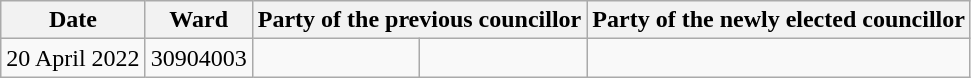<table class="wikitable">
<tr>
<th>Date</th>
<th>Ward</th>
<th colspan=2>Party of the previous councillor</th>
<th colspan=2>Party of the newly elected councillor</th>
</tr>
<tr>
<td>20 April 2022</td>
<td>30904003</td>
<td></td>
<td></td>
</tr>
</table>
